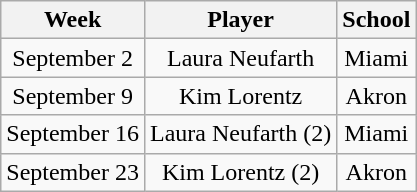<table class="wikitable" style="text-align:center;">
<tr>
<th>Week</th>
<th>Player</th>
<th>School</th>
</tr>
<tr>
<td>September 2</td>
<td>Laura Neufarth</td>
<td>Miami</td>
</tr>
<tr>
<td>September 9</td>
<td>Kim Lorentz</td>
<td>Akron</td>
</tr>
<tr>
<td>September 16</td>
<td>Laura Neufarth (2)</td>
<td>Miami</td>
</tr>
<tr>
<td>September 23</td>
<td>Kim Lorentz (2)</td>
<td>Akron</td>
</tr>
</table>
